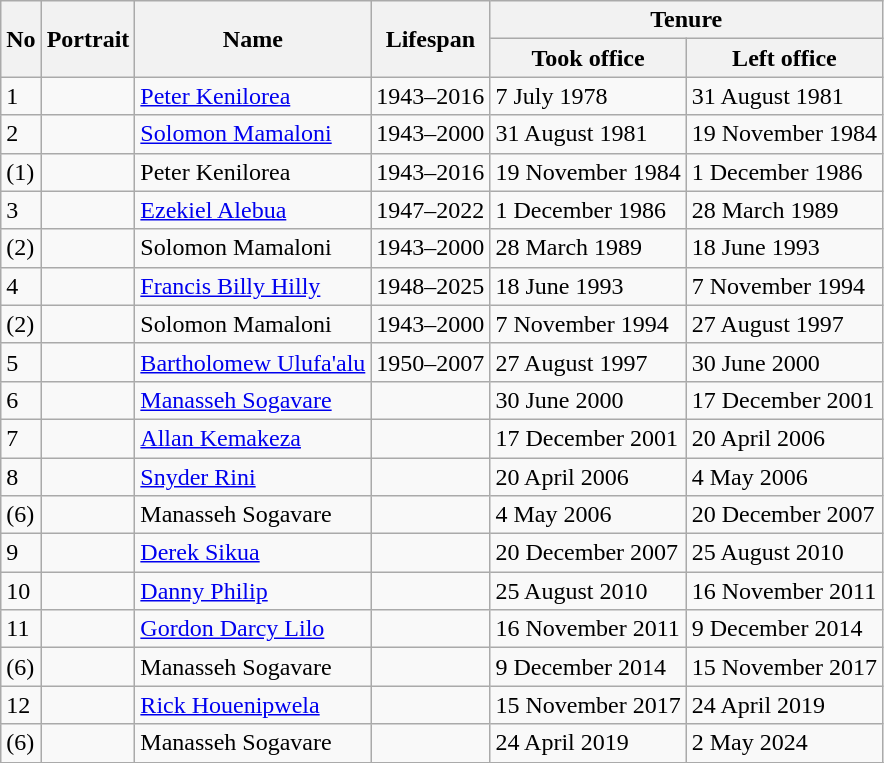<table class="wikitable">
<tr>
<th rowspan="2" scope="col">No</th>
<th scope="col" rowspan="2">Portrait</th>
<th rowspan="2" scope="col">Name</th>
<th scope="col" rowspan="2">Lifespan</th>
<th colspan="2" scope="col">Tenure</th>
</tr>
<tr>
<th scope="col">Took office</th>
<th scope="col">Left office</th>
</tr>
<tr>
<td>1</td>
<td></td>
<td><a href='#'>Peter Kenilorea</a></td>
<td>1943–2016</td>
<td>7 July 1978</td>
<td>31 August 1981</td>
</tr>
<tr>
<td>2</td>
<td></td>
<td><a href='#'>Solomon Mamaloni</a></td>
<td>1943–2000</td>
<td>31 August 1981</td>
<td>19 November 1984</td>
</tr>
<tr>
<td>(1)</td>
<td></td>
<td>Peter Kenilorea</td>
<td>1943–2016</td>
<td>19 November 1984</td>
<td>1 December 1986</td>
</tr>
<tr>
<td>3</td>
<td></td>
<td><a href='#'>Ezekiel Alebua</a></td>
<td>1947–2022</td>
<td>1 December 1986</td>
<td>28 March 1989</td>
</tr>
<tr>
<td>(2)</td>
<td></td>
<td>Solomon Mamaloni</td>
<td>1943–2000</td>
<td>28 March 1989</td>
<td>18 June 1993</td>
</tr>
<tr>
<td>4</td>
<td></td>
<td><a href='#'>Francis Billy Hilly</a></td>
<td>1948–2025</td>
<td>18 June 1993</td>
<td>7 November 1994</td>
</tr>
<tr>
<td>(2)</td>
<td></td>
<td>Solomon Mamaloni</td>
<td>1943–2000</td>
<td>7 November 1994</td>
<td>27 August 1997</td>
</tr>
<tr>
<td>5</td>
<td></td>
<td><a href='#'>Bartholomew Ulufa'alu</a></td>
<td>1950–2007</td>
<td>27 August 1997</td>
<td>30 June 2000</td>
</tr>
<tr>
<td>6</td>
<td></td>
<td><a href='#'>Manasseh Sogavare</a></td>
<td></td>
<td>30 June 2000</td>
<td>17 December 2001</td>
</tr>
<tr>
<td>7</td>
<td></td>
<td><a href='#'>Allan Kemakeza</a></td>
<td></td>
<td>17 December 2001</td>
<td>20 April 2006</td>
</tr>
<tr>
<td>8</td>
<td></td>
<td><a href='#'>Snyder Rini</a></td>
<td></td>
<td>20 April 2006</td>
<td>4 May 2006</td>
</tr>
<tr>
<td>(6)</td>
<td></td>
<td>Manasseh Sogavare</td>
<td></td>
<td>4 May 2006</td>
<td>20 December 2007</td>
</tr>
<tr>
<td>9</td>
<td></td>
<td><a href='#'>Derek Sikua</a></td>
<td></td>
<td>20 December 2007</td>
<td>25 August 2010</td>
</tr>
<tr>
<td>10</td>
<td></td>
<td><a href='#'>Danny Philip</a></td>
<td></td>
<td>25 August 2010</td>
<td>16 November 2011</td>
</tr>
<tr>
<td>11</td>
<td></td>
<td><a href='#'>Gordon Darcy Lilo</a></td>
<td></td>
<td>16 November 2011</td>
<td>9 December 2014</td>
</tr>
<tr>
<td>(6)</td>
<td></td>
<td>Manasseh Sogavare</td>
<td></td>
<td>9 December 2014</td>
<td>15 November 2017</td>
</tr>
<tr>
<td>12</td>
<td></td>
<td><a href='#'>Rick Houenipwela</a></td>
<td></td>
<td>15 November 2017</td>
<td>24 April 2019</td>
</tr>
<tr>
<td>(6)</td>
<td></td>
<td>Manasseh Sogavare</td>
<td></td>
<td>24 April 2019</td>
<td>2 May 2024</td>
</tr>
<tr>
</tr>
</table>
